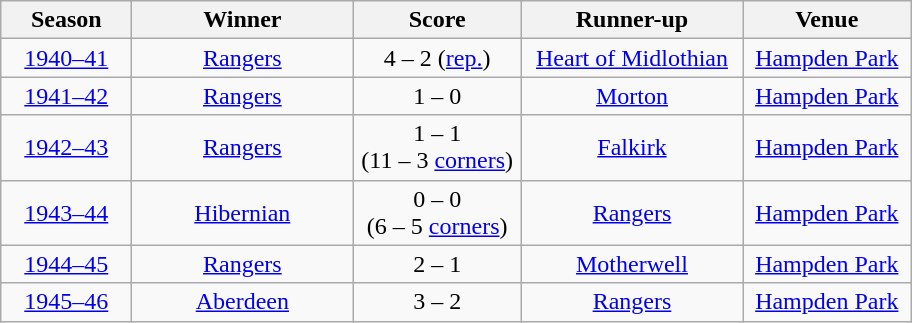<table class="wikitable" style="text-align:center">
<tr>
<th width=80>Season</th>
<th width=140>Winner</th>
<th width=105>Score</th>
<th width=140>Runner-up</th>
<th width=105>Venue</th>
</tr>
<tr>
<td><a href='#'>1940–41</a></td>
<td><a href='#'>Rangers</a></td>
<td>4 – 2 (<a href='#'>rep.</a>)</td>
<td><a href='#'>Heart of Midlothian</a></td>
<td><a href='#'>Hampden Park</a></td>
</tr>
<tr>
<td><a href='#'>1941–42</a></td>
<td><a href='#'>Rangers</a></td>
<td>1 – 0</td>
<td><a href='#'>Morton</a></td>
<td><a href='#'>Hampden Park</a></td>
</tr>
<tr>
<td><a href='#'>1942–43</a></td>
<td><a href='#'>Rangers</a></td>
<td>1 – 1<br>(11 – 3 <a href='#'>corners</a>)</td>
<td><a href='#'>Falkirk</a></td>
<td><a href='#'>Hampden Park</a></td>
</tr>
<tr>
<td><a href='#'>1943–44</a></td>
<td><a href='#'>Hibernian</a></td>
<td>0 – 0<br>(6 – 5 <a href='#'>corners</a>)</td>
<td><a href='#'>Rangers</a></td>
<td><a href='#'>Hampden Park</a></td>
</tr>
<tr>
<td><a href='#'>1944–45</a></td>
<td><a href='#'>Rangers</a></td>
<td>2 – 1</td>
<td><a href='#'>Motherwell</a></td>
<td><a href='#'>Hampden Park</a></td>
</tr>
<tr>
<td><a href='#'>1945–46</a></td>
<td><a href='#'>Aberdeen</a></td>
<td>3 – 2</td>
<td><a href='#'>Rangers</a></td>
<td><a href='#'>Hampden Park</a></td>
</tr>
</table>
